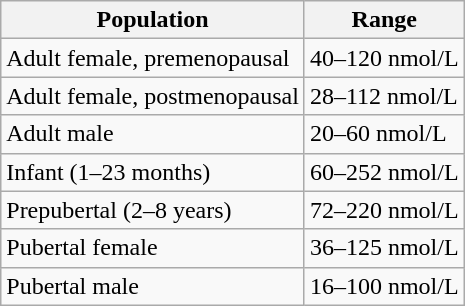<table class="wikitable">
<tr>
<th>Population</th>
<th>Range</th>
</tr>
<tr>
<td>Adult female, premenopausal</td>
<td>40–120 nmol/L</td>
</tr>
<tr>
<td>Adult female, postmenopausal</td>
<td>28–112 nmol/L</td>
</tr>
<tr>
<td>Adult male</td>
<td>20–60 nmol/L</td>
</tr>
<tr>
<td>Infant (1–23 months)</td>
<td>60–252 nmol/L</td>
</tr>
<tr>
<td>Prepubertal (2–8 years)</td>
<td>72–220 nmol/L</td>
</tr>
<tr>
<td>Pubertal female</td>
<td>36–125 nmol/L</td>
</tr>
<tr>
<td>Pubertal male</td>
<td>16–100 nmol/L</td>
</tr>
</table>
